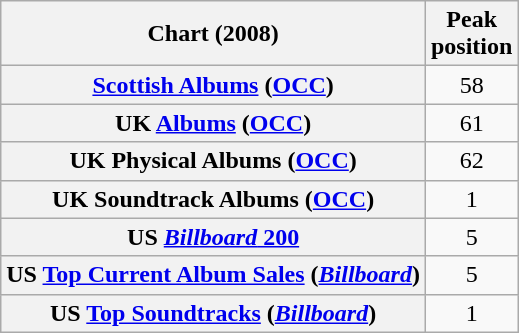<table class="wikitable sortable plainrowheaders" style="text-align:center">
<tr>
<th scope="col">Chart (2008)</th>
<th scope="col">Peak<br>position</th>
</tr>
<tr>
<th scope="row"><a href='#'>Scottish Albums</a> (<a href='#'>OCC</a>)</th>
<td>58</td>
</tr>
<tr>
<th scope="row">UK <a href='#'>Albums</a> (<a href='#'>OCC</a>)</th>
<td>61</td>
</tr>
<tr>
<th scope="row">UK Physical Albums (<a href='#'>OCC</a>)</th>
<td>62</td>
</tr>
<tr>
<th scope="row">UK Soundtrack Albums (<a href='#'>OCC</a>)</th>
<td>1</td>
</tr>
<tr>
<th scope="row">US <a href='#'><em>Billboard</em> 200</a></th>
<td>5</td>
</tr>
<tr>
<th scope="row">US <a href='#'>Top Current Album Sales</a> (<em><a href='#'>Billboard</a></em>)</th>
<td>5</td>
</tr>
<tr>
<th scope="row">US <a href='#'>Top Soundtracks</a> (<em><a href='#'>Billboard</a></em>)</th>
<td>1</td>
</tr>
</table>
